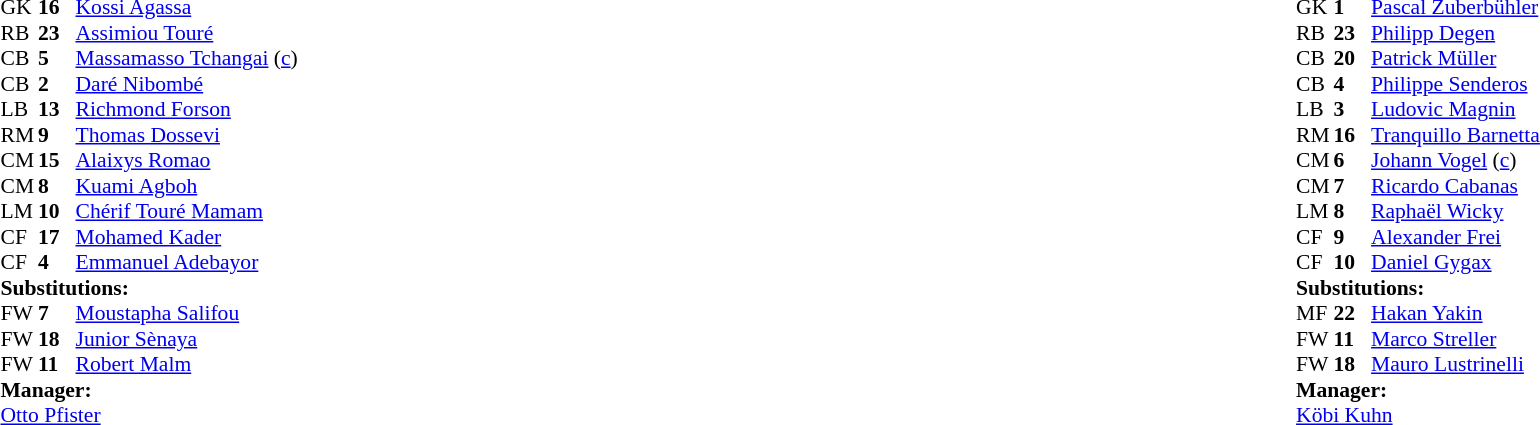<table width="100%">
<tr>
<td valign="top" width="40%"><br><table style="font-size: 90%" cellspacing="0" cellpadding="0">
<tr>
<th width="25"></th>
<th width="25"></th>
</tr>
<tr>
<td>GK</td>
<td><strong>16</strong></td>
<td><a href='#'>Kossi Agassa</a></td>
</tr>
<tr>
<td>RB</td>
<td><strong>23</strong></td>
<td><a href='#'>Assimiou Touré</a></td>
</tr>
<tr>
<td>CB</td>
<td><strong>5</strong></td>
<td><a href='#'>Massamasso Tchangai</a> (<a href='#'>c</a>)</td>
</tr>
<tr>
<td>CB</td>
<td><strong>2</strong></td>
<td><a href='#'>Daré Nibombé</a></td>
</tr>
<tr>
<td>LB</td>
<td><strong>13</strong></td>
<td><a href='#'>Richmond Forson</a></td>
</tr>
<tr>
<td>RM</td>
<td><strong>9</strong></td>
<td><a href='#'>Thomas Dossevi</a></td>
<td></td>
<td></td>
</tr>
<tr>
<td>CM</td>
<td><strong>15</strong></td>
<td><a href='#'>Alaixys Romao</a></td>
<td></td>
</tr>
<tr>
<td>CM</td>
<td><strong>8</strong></td>
<td><a href='#'>Kuami Agboh</a></td>
<td></td>
<td></td>
</tr>
<tr>
<td>LM</td>
<td><strong>10</strong></td>
<td><a href='#'>Chérif Touré Mamam</a></td>
<td></td>
<td></td>
</tr>
<tr>
<td>CF</td>
<td><strong>17</strong></td>
<td><a href='#'>Mohamed Kader</a></td>
</tr>
<tr>
<td>CF</td>
<td><strong>4</strong></td>
<td><a href='#'>Emmanuel Adebayor</a></td>
<td></td>
</tr>
<tr>
<td colspan=3><strong>Substitutions:</strong></td>
</tr>
<tr>
<td>FW</td>
<td><strong>7</strong></td>
<td><a href='#'>Moustapha Salifou</a></td>
<td></td>
<td></td>
</tr>
<tr>
<td>FW</td>
<td><strong>18</strong></td>
<td><a href='#'>Junior Sènaya</a></td>
<td></td>
<td></td>
</tr>
<tr>
<td>FW</td>
<td><strong>11</strong></td>
<td><a href='#'>Robert Malm</a></td>
<td></td>
<td></td>
</tr>
<tr>
<td colspan=3><strong>Manager:</strong></td>
</tr>
<tr>
<td colspan="4"> <a href='#'>Otto Pfister</a></td>
</tr>
</table>
</td>
<td valign="top"></td>
<td valign="top" width="50%"><br><table style="font-size: 90%" cellspacing="0" cellpadding="0" align=center>
<tr>
<th width="25"></th>
<th width="25"></th>
</tr>
<tr>
<td>GK</td>
<td><strong>1</strong></td>
<td><a href='#'>Pascal Zuberbühler</a></td>
</tr>
<tr>
<td>RB</td>
<td><strong>23</strong></td>
<td><a href='#'>Philipp Degen</a></td>
</tr>
<tr>
<td>CB</td>
<td><strong>20</strong></td>
<td><a href='#'>Patrick Müller</a></td>
</tr>
<tr>
<td>CB</td>
<td><strong>4</strong></td>
<td><a href='#'>Philippe Senderos</a></td>
</tr>
<tr>
<td>LB</td>
<td><strong>3</strong></td>
<td><a href='#'>Ludovic Magnin</a></td>
</tr>
<tr>
<td>RM</td>
<td><strong>16</strong></td>
<td><a href='#'>Tranquillo Barnetta</a></td>
</tr>
<tr>
<td>CM</td>
<td><strong>6</strong></td>
<td><a href='#'>Johann Vogel</a> (<a href='#'>c</a>)</td>
<td></td>
</tr>
<tr>
<td>CM</td>
<td><strong>7</strong></td>
<td><a href='#'>Ricardo Cabanas</a></td>
<td></td>
<td></td>
</tr>
<tr>
<td>LM</td>
<td><strong>8</strong></td>
<td><a href='#'>Raphaël Wicky</a></td>
</tr>
<tr>
<td>CF</td>
<td><strong>9</strong></td>
<td><a href='#'>Alexander Frei</a></td>
<td></td>
<td></td>
</tr>
<tr>
<td>CF</td>
<td><strong>10</strong></td>
<td><a href='#'>Daniel Gygax</a></td>
<td></td>
<td></td>
</tr>
<tr>
<td colspan=3><strong>Substitutions:</strong></td>
</tr>
<tr>
<td>MF</td>
<td><strong>22</strong></td>
<td><a href='#'>Hakan Yakin</a></td>
<td></td>
<td></td>
</tr>
<tr>
<td>FW</td>
<td><strong>11</strong></td>
<td><a href='#'>Marco Streller</a></td>
<td></td>
<td></td>
</tr>
<tr>
<td>FW</td>
<td><strong>18</strong></td>
<td><a href='#'>Mauro Lustrinelli</a></td>
<td></td>
<td></td>
</tr>
<tr>
<td colspan=3><strong>Manager:</strong></td>
</tr>
<tr>
<td colspan="4"><a href='#'>Köbi Kuhn</a></td>
</tr>
</table>
</td>
</tr>
</table>
